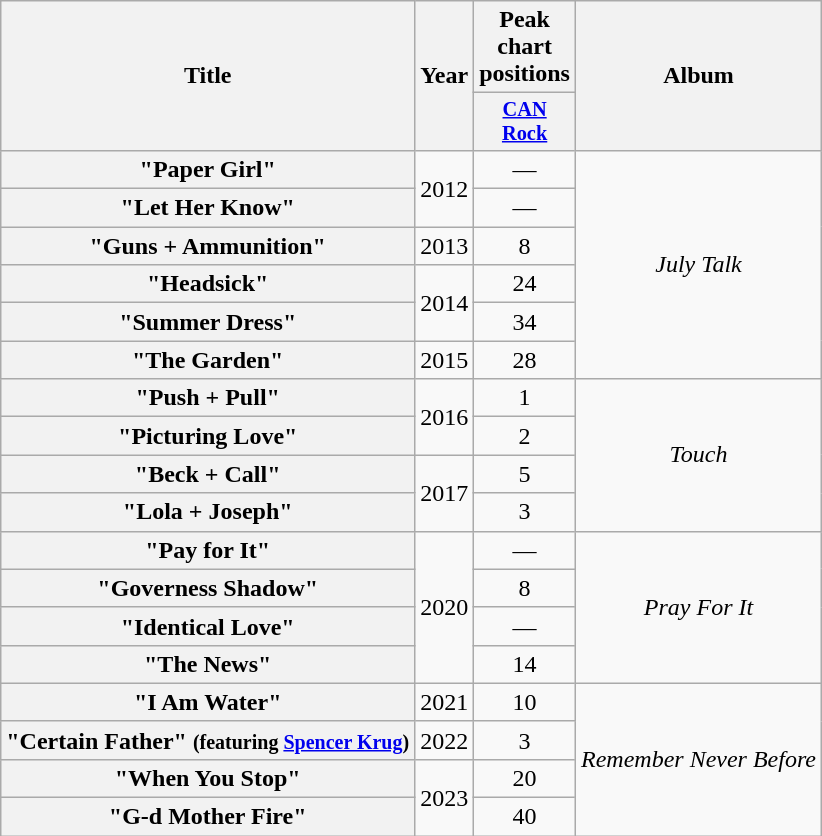<table class="wikitable plainrowheaders" style="text-align:center;">
<tr>
<th scope="col" rowspan="2">Title</th>
<th scope="col" rowspan="2">Year</th>
<th scope="col" colspan="1">Peak chart positions</th>
<th scope="col" rowspan="2">Album</th>
</tr>
<tr>
<th scope="col" style="width:2.5em;font-size:85%;"><a href='#'>CAN<br>Rock</a><br></th>
</tr>
<tr>
<th scope="row">"Paper Girl"</th>
<td rowspan="2">2012</td>
<td>—</td>
<td rowspan="6"><em>July Talk</em></td>
</tr>
<tr>
<th scope="row">"Let Her Know"</th>
<td>—</td>
</tr>
<tr>
<th scope="row">"Guns + Ammunition"</th>
<td rowspan="1">2013</td>
<td>8</td>
</tr>
<tr>
<th scope="row">"Headsick"</th>
<td rowspan="2">2014</td>
<td>24</td>
</tr>
<tr>
<th scope="row">"Summer Dress"</th>
<td>34</td>
</tr>
<tr>
<th scope="row">"The Garden"</th>
<td rowspan="1">2015</td>
<td>28</td>
</tr>
<tr>
<th scope="row">"Push + Pull"</th>
<td rowspan="2">2016</td>
<td>1</td>
<td rowspan="4"><em>Touch</em></td>
</tr>
<tr>
<th scope="row">"Picturing Love"</th>
<td>2</td>
</tr>
<tr>
<th scope="row">"Beck + Call"</th>
<td rowspan="2">2017</td>
<td>5</td>
</tr>
<tr>
<th scope="row">"Lola + Joseph"</th>
<td>3</td>
</tr>
<tr>
<th scope="row">"Pay for It"</th>
<td rowspan="4">2020</td>
<td>—</td>
<td rowspan="4"><em>Pray For It</em></td>
</tr>
<tr>
<th scope="row">"Governess Shadow"</th>
<td>8</td>
</tr>
<tr>
<th scope="row">"Identical Love"</th>
<td>—</td>
</tr>
<tr>
<th scope="row">"The News"</th>
<td>14</td>
</tr>
<tr>
<th scope="row">"I Am Water"</th>
<td rowspan="1">2021</td>
<td>10</td>
<td rowspan="4"><em>Remember Never Before</em></td>
</tr>
<tr>
<th scope="row">"Certain Father" <small>(featuring <a href='#'>Spencer Krug</a>)</small></th>
<td rowspan="1">2022</td>
<td>3</td>
</tr>
<tr>
<th scope="row">"When You Stop"</th>
<td rowspan="2">2023</td>
<td>20</td>
</tr>
<tr>
<th scope="row">"G-d Mother Fire"</th>
<td>40</td>
</tr>
</table>
